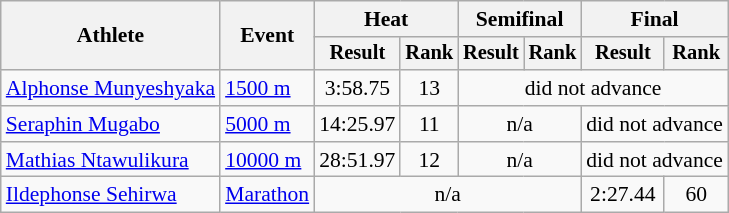<table class="wikitable" style="font-size:90%">
<tr>
<th rowspan="2">Athlete</th>
<th rowspan="2">Event</th>
<th colspan="2">Heat</th>
<th colspan="2">Semifinal</th>
<th colspan="2">Final</th>
</tr>
<tr style="font-size:95%">
<th>Result</th>
<th>Rank</th>
<th>Result</th>
<th>Rank</th>
<th>Result</th>
<th>Rank</th>
</tr>
<tr align=center>
<td align=left><a href='#'>Alphonse Munyeshyaka</a></td>
<td align=left><a href='#'>1500 m</a></td>
<td>3:58.75</td>
<td>13</td>
<td colspan=4>did not advance</td>
</tr>
<tr align=center>
<td align=left><a href='#'>Seraphin Mugabo</a></td>
<td align=left><a href='#'>5000 m</a></td>
<td>14:25.97</td>
<td>11</td>
<td colspan=2>n/a</td>
<td colspan=2>did not advance</td>
</tr>
<tr align=center>
<td align=left><a href='#'>Mathias Ntawulikura</a></td>
<td align=left><a href='#'>10000 m</a></td>
<td>28:51.97</td>
<td>12</td>
<td colspan=2>n/a</td>
<td colspan=2>did not advance</td>
</tr>
<tr align=center>
<td align=left><a href='#'>Ildephonse Sehirwa</a></td>
<td align=left><a href='#'>Marathon</a></td>
<td colspan=4>n/a</td>
<td>2:27.44</td>
<td>60</td>
</tr>
</table>
